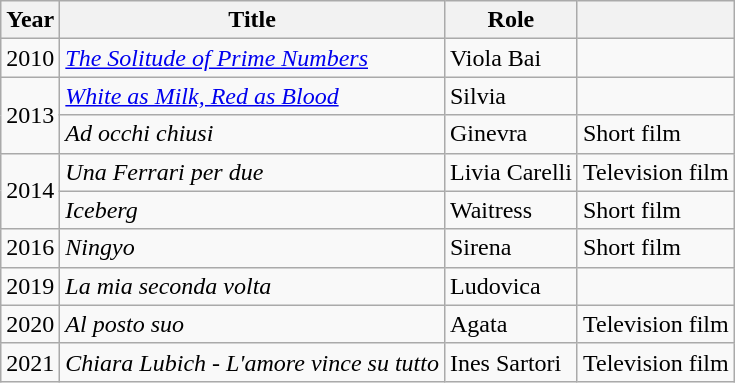<table class="wikitable">
<tr>
<th>Year</th>
<th>Title</th>
<th>Role</th>
<th></th>
</tr>
<tr>
<td>2010</td>
<td><em><a href='#'>The Solitude of Prime Numbers</a></em></td>
<td>Viola Bai</td>
<td></td>
</tr>
<tr>
<td rowspan="2">2013</td>
<td><em><a href='#'>White as Milk, Red as Blood</a></em></td>
<td>Silvia</td>
<td></td>
</tr>
<tr>
<td><em>Ad occhi chiusi</em></td>
<td>Ginevra</td>
<td>Short film</td>
</tr>
<tr>
<td rowspan="2">2014</td>
<td><em>Una Ferrari per due</em></td>
<td>Livia Carelli</td>
<td>Television film</td>
</tr>
<tr>
<td><em>Iceberg</em></td>
<td>Waitress</td>
<td>Short film</td>
</tr>
<tr>
<td>2016</td>
<td><em>Ningyo</em></td>
<td>Sirena</td>
<td>Short film</td>
</tr>
<tr>
<td>2019</td>
<td><em>La mia seconda volta</em></td>
<td>Ludovica</td>
<td></td>
</tr>
<tr>
<td>2020</td>
<td><em>Al posto suo</em></td>
<td>Agata</td>
<td>Television film</td>
</tr>
<tr>
<td>2021</td>
<td><em>Chiara Lubich - L'amore vince su tutto</em></td>
<td>Ines Sartori</td>
<td>Television film</td>
</tr>
</table>
